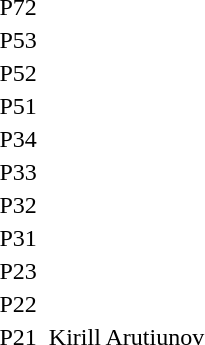<table>
<tr>
<td rowspan=2>P72</td>
<td rowspan=2></td>
<td rowspan=2></td>
<td></td>
</tr>
<tr>
<td></td>
</tr>
<tr>
<td rowspan=2>P53</td>
<td rowspan=2></td>
<td rowspan=2></td>
<td></td>
</tr>
<tr>
<td></td>
</tr>
<tr>
<td rowspan=2>P52</td>
<td rowspan=2></td>
<td rowspan=2></td>
<td></td>
</tr>
<tr>
<td></td>
</tr>
<tr>
<td rowspan=2>P51</td>
<td rowspan=2></td>
<td rowspan=2></td>
<td></td>
</tr>
<tr>
<td></td>
</tr>
<tr>
<td rowspan=2>P34</td>
<td rowspan=2></td>
<td rowspan=2></td>
<td></td>
</tr>
<tr>
<td></td>
</tr>
<tr>
<td rowspan=2>P33</td>
<td rowspan=2></td>
<td rowspan=2></td>
<td></td>
</tr>
<tr>
<td></td>
</tr>
<tr>
<td rowspan=2>P32</td>
<td rowspan=2></td>
<td rowspan=2></td>
<td></td>
</tr>
<tr>
<td></td>
</tr>
<tr>
<td rowspan=2>P31</td>
<td rowspan=2></td>
<td rowspan=2></td>
<td></td>
</tr>
<tr>
<td></td>
</tr>
<tr>
<td rowspan=2>P23</td>
<td rowspan=2></td>
<td rowspan=2></td>
<td></td>
</tr>
<tr>
<td></td>
</tr>
<tr>
<td rowspan=2>P22</td>
<td rowspan=2></td>
<td rowspan=2></td>
<td></td>
</tr>
<tr>
<td></td>
</tr>
<tr>
<td rowspan=2>P21</td>
<td rowspan=2></td>
<td rowspan=2>Kirill Arutiunov</td>
<td></td>
</tr>
<tr>
<td></td>
</tr>
<tr>
</tr>
</table>
